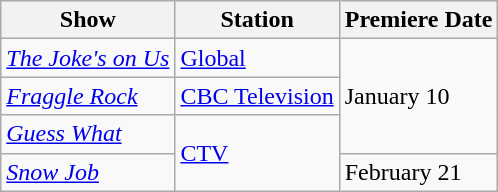<table class="wikitable">
<tr>
<th>Show</th>
<th>Station</th>
<th>Premiere Date</th>
</tr>
<tr>
<td><em><a href='#'>The Joke's on Us</a></em></td>
<td><a href='#'>Global</a></td>
<td rowspan="3">January 10</td>
</tr>
<tr>
<td><em><a href='#'>Fraggle Rock</a></em></td>
<td><a href='#'>CBC Television</a></td>
</tr>
<tr>
<td><em><a href='#'>Guess What</a></em></td>
<td rowspan="2"><a href='#'>CTV</a></td>
</tr>
<tr>
<td><em><a href='#'>Snow Job</a></em></td>
<td>February 21</td>
</tr>
</table>
